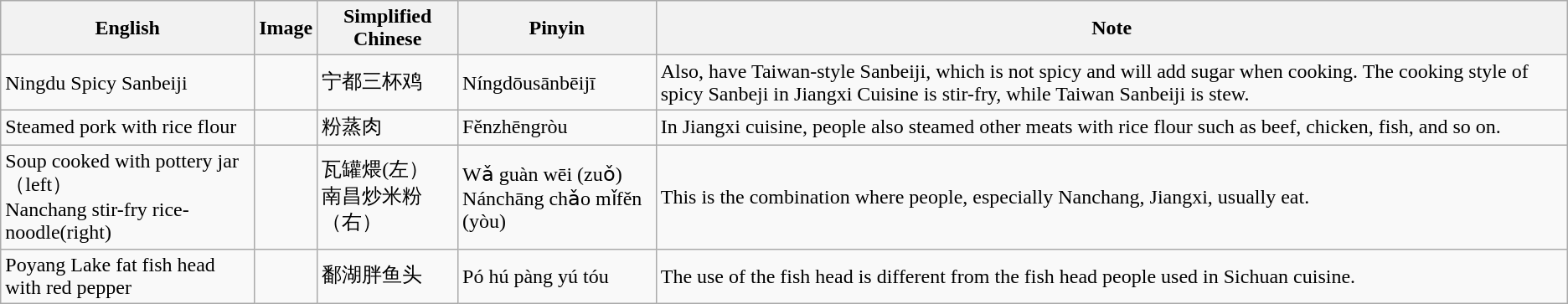<table class="wikitable">
<tr>
<th>English</th>
<th>Image</th>
<th>Simplified Chinese</th>
<th>Pinyin</th>
<th>Note</th>
</tr>
<tr>
<td>Ningdu Spicy Sanbeiji</td>
<td></td>
<td>宁都三杯鸡</td>
<td>Níngdōusānbēijī</td>
<td>Also, have Taiwan-style Sanbeiji, which is not spicy and will add sugar when cooking. The cooking style of spicy Sanbeji in Jiangxi Cuisine is stir-fry, while Taiwan Sanbeiji is stew.</td>
</tr>
<tr>
<td>Steamed pork with rice flour</td>
<td></td>
<td>粉蒸肉</td>
<td>Fěnzhēngròu</td>
<td>In Jiangxi cuisine, people also steamed other meats with rice flour such as beef, chicken, fish, and so on.</td>
</tr>
<tr>
<td>Soup cooked with pottery jar（left）<br>Nanchang stir-fry rice-noodle(right)</td>
<td></td>
<td>瓦罐煨(左）<br>南昌炒米粉（右）</td>
<td>Wǎ guàn wēi (zuǒ)<br>Nánchāng chǎo mǐfěn (yòu)</td>
<td>This is the combination where people, especially Nanchang, Jiangxi, usually eat.</td>
</tr>
<tr>
<td>Poyang Lake fat fish head with red pepper</td>
<td></td>
<td>鄱湖胖鱼头</td>
<td>Pó hú pàng yú tóu</td>
<td>The use of the fish head is different from the fish head people used in Sichuan cuisine.</td>
</tr>
</table>
